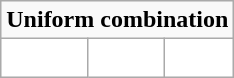<table class="wikitable"  style="display: inline-table;">
<tr>
<td align="center" Colspan="3"><strong>Uniform combination</strong></td>
</tr>
<tr align="center">
<td style="background:white; color:white"><strong>Helmet</strong></td>
<td style="background:white; color:white"><strong>Jersey</strong></td>
<td style="background:white; color:white"><strong>Pants</strong></td>
</tr>
</table>
